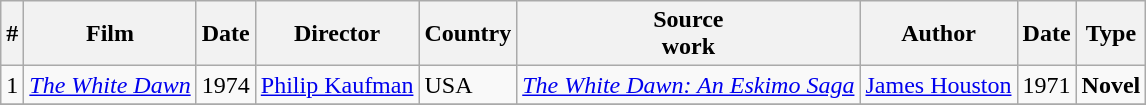<table class="wikitable">
<tr>
<th>#</th>
<th>Film</th>
<th>Date</th>
<th>Director</th>
<th>Country</th>
<th>Source<br>work</th>
<th>Author</th>
<th>Date</th>
<th>Type</th>
</tr>
<tr>
<td>1</td>
<td><em><a href='#'>The White Dawn</a></em></td>
<td>1974</td>
<td><a href='#'>Philip Kaufman</a></td>
<td>USA</td>
<td><em><a href='#'>The White Dawn: An Eskimo Saga</a></em></td>
<td><a href='#'>James Houston</a></td>
<td>1971</td>
<td><strong>Novel</strong></td>
</tr>
<tr>
</tr>
</table>
